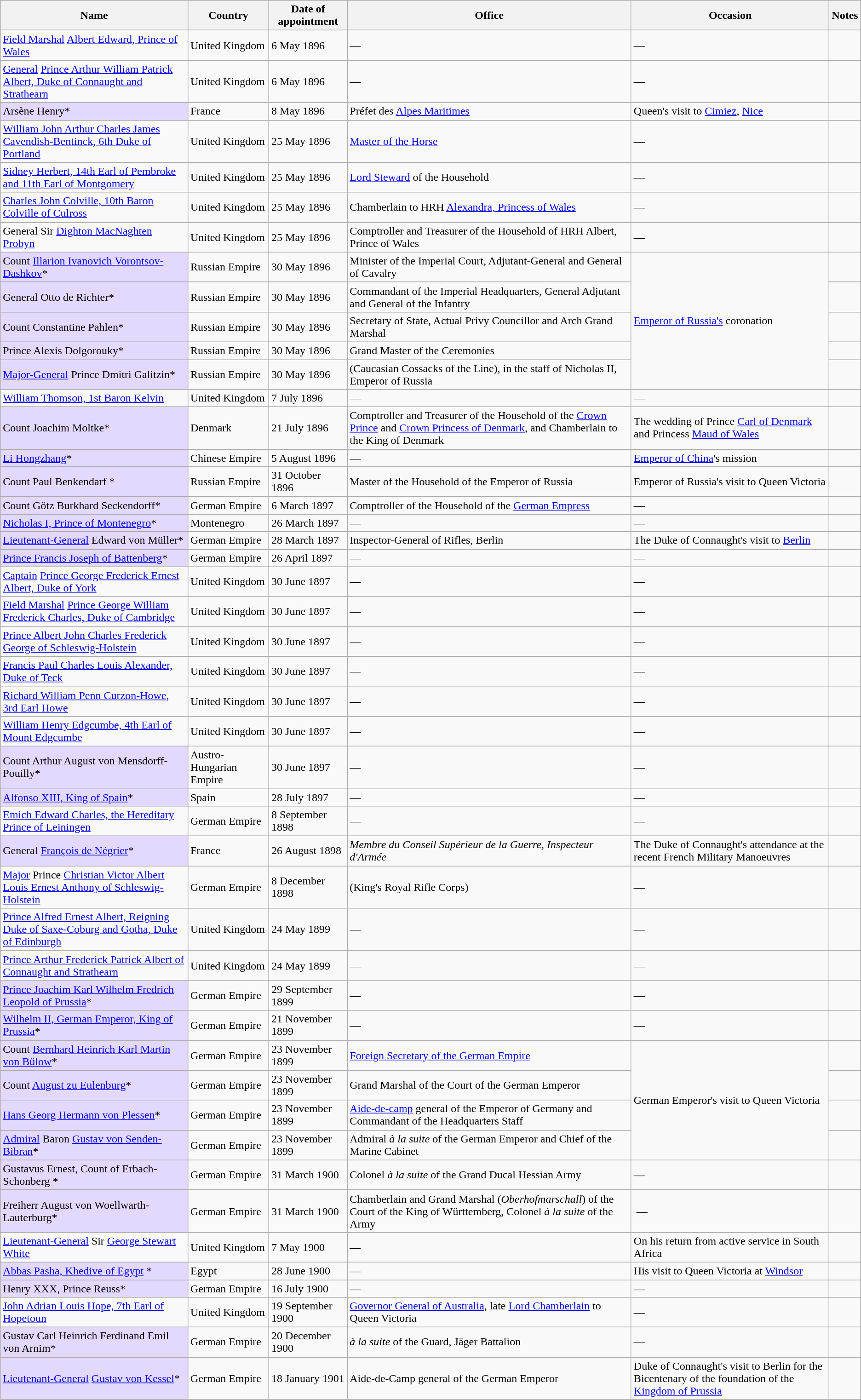<table class="wikitable sortable">
<tr>
<th>Name</th>
<th>Country</th>
<th data-sort-type="date">Date of appointment</th>
<th class="unsortable">Office</th>
<th class="unsortable">Occasion</th>
<th class="unsortable">Notes</th>
</tr>
<tr>
<td data-sort-value="Albert Edward, Wales, Prince of"><a href='#'>Field Marshal</a> <a href='#'>Albert Edward, Prince of Wales</a></td>
<td>United Kingdom</td>
<td>6 May 1896</td>
<td>—</td>
<td>—</td>
<td></td>
</tr>
<tr>
<td data-sort-value="Arthur William Patrick Albert, Connaught and Streathearn, Duke of"><a href='#'>General</a> <a href='#'>Prince Arthur William Patrick Albert, Duke of Connaught and Strathearn</a></td>
<td>United Kingdom</td>
<td>6 May 1896</td>
<td>—</td>
<td>—</td>
<td></td>
</tr>
<tr>
<td style="background:#e3d9ff;" data-sort-value="Henry, Arsène">Arsène Henry*</td>
<td>France</td>
<td>8 May 1896</td>
<td>Préfet des <a href='#'>Alpes Maritimes</a></td>
<td>Queen's visit to <a href='#'>Cimiez</a>, <a href='#'>Nice</a></td>
<td></td>
</tr>
<tr>
<td data-sort-value="Portland, William John Arthur Charles James Cavendish-Bentinck, Duke of"><a href='#'>William John Arthur Charles James Cavendish-Bentinck, 6th Duke of Portland</a></td>
<td>United Kingdom</td>
<td>25 May 1896</td>
<td><a href='#'>Master of the Horse</a></td>
<td>—</td>
<td></td>
</tr>
<tr>
<td data-sort-value="Pembroke and Montgomery, Sidney Herbert, Earl of"><a href='#'>Sidney Herbert, 14th Earl of Pembroke and 11th Earl of Montgomery</a></td>
<td>United Kingdom</td>
<td>25 May 1896</td>
<td><a href='#'>Lord Steward</a> of the Household</td>
<td>—</td>
<td></td>
</tr>
<tr>
<td data-sort-value="Colville of Culross, Charles John, Viscount of"><a href='#'>Charles John Colville, 10th Baron Colville of Culross</a> </td>
<td>United Kingdom</td>
<td>25 May 1896</td>
<td>Chamberlain to HRH <a href='#'>Alexandra, Princess of Wales</a></td>
<td>—</td>
<td></td>
</tr>
<tr>
<td data-sort-value="Probyn, Dighton MacNaghten">General Sir <a href='#'>Dighton MacNaghten Probyn</a> </td>
<td>United Kingdom</td>
<td>25 May 1896</td>
<td>Comptroller and Treasurer of the Household of HRH Albert, Prince of Wales</td>
<td>—</td>
<td></td>
</tr>
<tr>
<td data-sort-value="Vorontsov-Dashkov, Illarion Ivanovich" style="background:#e3d9ff;">Count <a href='#'>Illarion Ivanovich Vorontsov-Dashkov</a>*</td>
<td>Russian Empire</td>
<td>30 May 1896</td>
<td>Minister of the Imperial Court, Adjutant-General and General of Cavalry</td>
<td rowspan="5"><a href='#'>Emperor of Russia's</a> coronation</td>
<td></td>
</tr>
<tr>
<td data-sort-value="Richter, Otto de" style="background:#e3d9ff;">General Otto de Richter*</td>
<td>Russian Empire</td>
<td>30 May 1896</td>
<td>Commandant of the Imperial Headquarters, General Adjutant and General of the Infantry</td>
<td></td>
</tr>
<tr>
<td data-sort-value="Pahlen, Constantine" style="background:#e3d9ff;">Count Constantine Pahlen*</td>
<td>Russian Empire</td>
<td>30 May 1896</td>
<td>Secretary of State, Actual Privy Councillor and Arch Grand Marshal</td>
<td></td>
</tr>
<tr>
<td data-sort-value="Dolgorouky, Alexis" style="background:#e3d9ff;">Prince Alexis Dolgorouky*</td>
<td>Russian Empire</td>
<td>30 May 1896</td>
<td>Grand Master of the Ceremonies</td>
<td></td>
</tr>
<tr>
<td data-sort-value="Galitzin, Dmitri" style="background:#e3d9ff;"><a href='#'>Major-General</a> Prince Dmitri Galitzin*</td>
<td>Russian Empire</td>
<td>30 May 1896</td>
<td>(Caucasian Cossacks of the Line), in the staff of Nicholas II, Emperor of Russia</td>
<td></td>
</tr>
<tr>
<td data-sort-value="Kelvin, William Thompson, Baron"><a href='#'>William Thomson, 1st Baron Kelvin</a></td>
<td>United Kingdom</td>
<td>7 July 1896</td>
<td>—</td>
<td>—</td>
<td></td>
</tr>
<tr>
<td data-sort-value="Moltke, Joachim" style="background:#e3d9ff;">Count Joachim Moltke*</td>
<td>Denmark</td>
<td>21 July 1896</td>
<td>Comptroller and Treasurer of the Household of the <a href='#'>Crown Prince</a> and <a href='#'>Crown Princess of Denmark</a>, and Chamberlain to the King of Denmark</td>
<td>The wedding of Prince <a href='#'>Carl of Denmark</a> and Princess <a href='#'>Maud of Wales</a></td>
<td></td>
</tr>
<tr>
<td data-sort-value="Li, Hongzhang" style="background:#e3d9ff;"><a href='#'>Li Hongzhang</a>*</td>
<td>Chinese Empire</td>
<td>5 August 1896</td>
<td>—</td>
<td><a href='#'>Emperor of China</a>'s mission</td>
<td></td>
</tr>
<tr>
<td data-sort-value="Benkendarff, Paul" style="background:#e3d9ff;">Count Paul Benkendarf *</td>
<td>Russian Empire</td>
<td>31 October 1896</td>
<td>Master of the Household of the Emperor of Russia</td>
<td>Emperor of Russia's visit to Queen Victoria</td>
<td></td>
</tr>
<tr>
<td data-sort-value="Seckendorff, Götz Burkhard" style="background:#e3d9ff;">Count Götz Burkhard Seckendorff*</td>
<td>German Empire</td>
<td>6 March 1897</td>
<td>Comptroller of the Household of the <a href='#'>German Empress</a></td>
<td>—</td>
<td></td>
</tr>
<tr>
<td data-sort-value="Nicholas 01 of Montenegro" style="background:#e3d9ff;"><a href='#'>Nicholas I, Prince of Montenegro</a>*</td>
<td>Montenegro</td>
<td>26 March 1897</td>
<td>—</td>
<td>—</td>
<td></td>
</tr>
<tr>
<td data-sort-value="Müller, Edward von" style="background:#e3d9ff;"><a href='#'>Lieutenant-General</a> Edward von Müller*</td>
<td>German Empire</td>
<td>28 March 1897</td>
<td>Inspector-General of Rifles, Berlin</td>
<td>The Duke of Connaught's visit to <a href='#'>Berlin</a></td>
<td></td>
</tr>
<tr>
<td data-sort-value="Francis Joseph of Battenberg, Prince" style="background:#e3d9ff;"><a href='#'>Prince Francis Joseph of Battenberg</a>*</td>
<td>German Empire</td>
<td>26 April 1897</td>
<td>—</td>
<td>—</td>
<td></td>
</tr>
<tr>
<td data-sort-value="George Frederick Ernest Albert, York, Duke of"><a href='#'>Captain</a> <a href='#'>Prince George Frederick Ernest Albert, Duke of York</a> </td>
<td>United Kingdom</td>
<td>30 June 1897</td>
<td>—</td>
<td>—</td>
<td></td>
</tr>
<tr>
<td data-sort-value="George William Frederick Charles, Cambridge, Duke of"><a href='#'>Field Marshal</a> <a href='#'>Prince George William Frederick Charles, Duke of Cambridge</a> </td>
<td>United Kingdom</td>
<td>30 June 1897</td>
<td>—</td>
<td>—</td>
<td></td>
</tr>
<tr>
<td data-sort-value="Albert John Charles Frederick George of Schleswig-Holstein, Prince"><a href='#'>Prince Albert John Charles Frederick George of Schleswig-Holstein</a></td>
<td>United Kingdom</td>
<td>30 June 1897</td>
<td>—</td>
<td>—</td>
<td></td>
</tr>
<tr>
<td data-sort-value="Teck, Francis Paul Charles Louis Alexander, Duke of"><a href='#'>Francis Paul Charles Louis Alexander, Duke of Teck</a></td>
<td>United Kingdom</td>
<td>30 June 1897</td>
<td>—</td>
<td>—</td>
<td></td>
</tr>
<tr>
<td data-sort-value="Howe, Richard William Penn Curzon-Howe, Earl"><a href='#'>Richard William Penn Curzon-Howe, 3rd Earl Howe</a> </td>
<td>United Kingdom</td>
<td>30 June 1897</td>
<td>—</td>
<td>—</td>
<td></td>
</tr>
<tr>
<td data-sort-value="Mount Edgcumbe, William Henry Edgcumbe, Earl of"><a href='#'>William Henry Edgcumbe, 4th Earl of Mount Edgcumbe</a></td>
<td>United Kingdom</td>
<td>30 June 1897</td>
<td>—</td>
<td>—</td>
<td></td>
</tr>
<tr>
<td data-sort-value="Mensdorff-Pouilly, Arthur August von" style="background:#e3d9ff;">Count Arthur August von Mensdorff-Pouilly*</td>
<td>Austro-Hungarian Empire</td>
<td>30 June 1897</td>
<td>—</td>
<td>—</td>
<td></td>
</tr>
<tr>
<td data-sort-value="Alfonso 13 of Spain" style="background:#e3d9ff;"><a href='#'>Alfonso XIII, King of Spain</a>*</td>
<td>Spain</td>
<td>28 July 1897</td>
<td>—</td>
<td>—</td>
<td></td>
</tr>
<tr>
<td data-sort-value="Emich Edward Charles, Leiningen, Hereditary Prince of"><a href='#'>Emich Edward Charles, the Hereditary Prince of Leiningen</a></td>
<td>German Empire</td>
<td>8 September 1898</td>
<td>—</td>
<td>—</td>
<td></td>
</tr>
<tr>
<td data-sort-value="Négrier, François de" style="background:#e3d9ff;">General <a href='#'>François de Négrier</a>*</td>
<td>France</td>
<td>26 August 1898</td>
<td><em>Membre du Conseil Supérieur de la Guerre, Inspecteur d'Armée</em></td>
<td>The Duke of Connaught's attendance at the recent French Military Manoeuvres</td>
<td></td>
</tr>
<tr>
<td data-sort-value="Christian Victor Albert Louis Ernest Anthony of Schleswig-Holstein, Prince"><a href='#'>Major</a> Prince <a href='#'>Christian Victor Albert Louis Ernest Anthony of Schleswig-Holstein</a></td>
<td>German Empire</td>
<td>8 December 1898</td>
<td>(King's Royal Rifle Corps)</td>
<td>—</td>
<td></td>
</tr>
<tr>
<td data-sort-value="Saxe-Coburg and Gotha, Alfred Ernest Albert, Reigning Duke of"><a href='#'>Prince Alfred Ernest Albert, Reigning Duke of Saxe-Coburg and Gotha, Duke of Edinburgh</a> </td>
<td>United Kingdom</td>
<td>24 May 1899</td>
<td>—</td>
<td>—</td>
<td></td>
</tr>
<tr>
<td data-sort-value="Arthur Frederick Patrick Albert of Connaught and Strathearn, Prince"><a href='#'>Prince Arthur Frederick Patrick Albert of Connaught and Strathearn</a></td>
<td>United Kingdom</td>
<td>24 May 1899</td>
<td>—</td>
<td>—</td>
<td></td>
</tr>
<tr>
<td data-sort-value="Friedrick Leopold of Prussia, Prince" style="background:#e3d9ff;"><a href='#'>Prince Joachim Karl Wilhelm Fredrich Leopold of Prussia</a>*</td>
<td>German Empire</td>
<td>29 September 1899</td>
<td>—</td>
<td>—</td>
<td></td>
</tr>
<tr>
<td data-sort-value="Wilhelm 02 of Germany" style="background:#e3d9ff;"><a href='#'>Wilhelm II, German Emperor, King of Prussia</a>*</td>
<td>German Empire</td>
<td>21 November 1899</td>
<td>—</td>
<td>—</td>
<td></td>
</tr>
<tr>
<td data-sort-value="Bülow, Bernhard Heinrich Karl Martin von" style="background:#e3d9ff;">Count <a href='#'>Bernhard Heinrich Karl Martin von Bülow</a>*</td>
<td>German Empire</td>
<td>23 November 1899</td>
<td><a href='#'>Foreign Secretary of the German Empire</a></td>
<td rowspan=4>German Emperor's visit to Queen Victoria</td>
<td></td>
</tr>
<tr>
<td data-sort-value="Eulenburg, August zu" style="background:#e3d9ff;">Count <a href='#'>August zu Eulenburg</a>*</td>
<td>German Empire</td>
<td>23 November 1899</td>
<td>Grand Marshal of the Court of the German Emperor</td>
<td></td>
</tr>
<tr>
<td data-sort-value="Plessen, Hans Georg Hermann von" style="background:#e3d9ff;"><a href='#'>Hans Georg Hermann von Plessen</a>*</td>
<td>German Empire</td>
<td>23 November 1899</td>
<td><a href='#'>Aide-de-camp</a> general of the Emperor of Germany and Commandant of the Headquarters Staff</td>
<td></td>
</tr>
<tr>
<td data-sort-value="Senden-Bibran, Gustav von" style="background:#e3d9ff;"><a href='#'>Admiral</a> Baron <a href='#'>Gustav von Senden-Bibran</a>*</td>
<td>German Empire</td>
<td>23 November 1899</td>
<td>Admiral <em>à la suite</em> of the German Emperor and Chief of the Marine Cabinet</td>
<td></td>
</tr>
<tr>
<td data-sort-value="Erbach-Schonberg, Gustavus Ernest, Count of" style="background:#e3d9ff;">Gustavus Ernest, Count of Erbach-Schonberg *</td>
<td>German Empire</td>
<td>31 March 1900</td>
<td>Colonel <em>à la suite</em> of the Grand Ducal Hessian Army</td>
<td>—</td>
<td></td>
</tr>
<tr>
<td data-sort-value="Woellwarth-Lauterburg, August von" style="background:#e3d9ff;">Freiherr August von Woellwarth-Lauterburg*</td>
<td>German Empire</td>
<td>31 March 1900</td>
<td>Chamberlain and Grand Marshal (<em>Oberhofmarschall</em>) of the Court of the King of Württemberg, Colonel <em>à la suite</em> of the Army</td>
<td> —</td>
<td></td>
</tr>
<tr>
<td data-sort-value="White, George Stewart"><a href='#'>Lieutenant-General</a> Sir <a href='#'>George Stewart White</a> </td>
<td>United Kingdom</td>
<td>7 May 1900</td>
<td>—</td>
<td>On his return from active service in South Africa</td>
<td></td>
</tr>
<tr>
<td data-sort-value="Abbas 02 of Egypt" style="background:#e3d9ff;"><a href='#'>Abbas Pasha, Khedive of Egypt</a> *</td>
<td>Egypt</td>
<td>28 June 1900</td>
<td>—</td>
<td>His visit to Queen Victoria at <a href='#'>Windsor</a></td>
<td></td>
</tr>
<tr>
<td data-sort-value="Henry 30 of Reuss" style="background:#e3d9ff;">Henry XXX, Prince Reuss*</td>
<td>German Empire</td>
<td>16 July 1900</td>
<td>—</td>
<td>—</td>
<td></td>
</tr>
<tr>
<td data-sort-value="Hopetoun, John Adrian Louis Hope, Earl of"><a href='#'>John Adrian Louis Hope, 7th Earl of Hopetoun</a> </td>
<td>United Kingdom</td>
<td>19 September 1900</td>
<td><a href='#'>Governor General of Australia</a>, late <a href='#'>Lord Chamberlain</a> to Queen Victoria</td>
<td>—</td>
<td></td>
</tr>
<tr>
<td data-sort-value="Arnim, Gustav Carl Heinrich Ferdinand Emil von" style="background:#e3d9ff;">Gustav Carl Heinrich Ferdinand Emil von Arnim*</td>
<td>German Empire</td>
<td>20 December 1900</td>
<td><em>à la suite</em> of the Guard, Jäger Battalion</td>
<td>—</td>
<td></td>
</tr>
<tr>
<td data-sort-value="Kessel, Gustav von" style="background:#e3d9ff;"><a href='#'>Lieutenant-General</a> <a href='#'>Gustav von Kessel</a>*</td>
<td>German Empire</td>
<td>18 January 1901</td>
<td>Aide-de-Camp general of the German Emperor</td>
<td>Duke of Connaught's visit to Berlin for the Bicentenary of the foundation of the <a href='#'>Kingdom of Prussia</a></td>
<td></td>
</tr>
</table>
